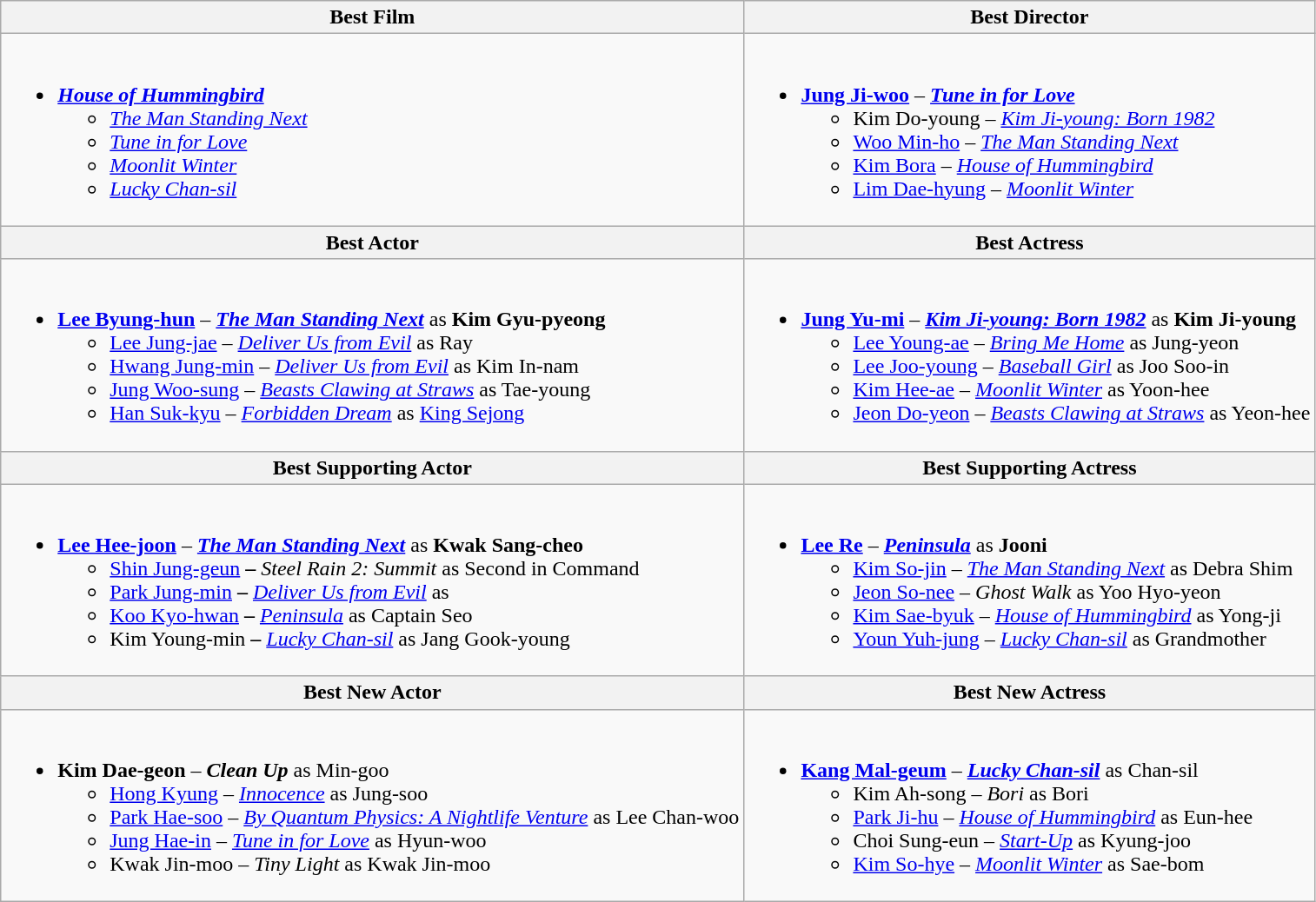<table class="wikitable">
<tr>
<th>Best Film</th>
<th>Best Director</th>
</tr>
<tr>
<td valign="top"><br><ul><li><strong><em><a href='#'>House of Hummingbird</a></em></strong><ul><li><em><a href='#'>The Man Standing Next</a></em></li><li><em><a href='#'>Tune in for Love</a></em></li><li><em><a href='#'>Moonlit Winter</a></em></li><li><em><a href='#'>Lucky Chan-sil</a></em></li></ul></li></ul></td>
<td valign="top"><br><ul><li><strong><a href='#'>Jung Ji-woo</a></strong> – <strong><em><a href='#'>Tune in for Love</a></em></strong><ul><li>Kim Do-young – <em><a href='#'>Kim Ji-young: Born 1982</a></em></li><li><a href='#'>Woo Min-ho</a> – <em><a href='#'>The Man Standing Next</a></em></li><li><a href='#'>Kim Bora</a> – <em><a href='#'>House of Hummingbird</a></em></li><li><a href='#'>Lim Dae-hyung</a> – <em><a href='#'>Moonlit Winter</a></em></li></ul></li></ul></td>
</tr>
<tr>
<th>Best Actor</th>
<th>Best Actress</th>
</tr>
<tr>
<td valign="top"><br><ul><li><strong><a href='#'>Lee Byung-hun</a></strong> – <strong><em><a href='#'>The Man Standing Next</a></em></strong> as <strong>Kim Gyu-pyeong</strong><ul><li><a href='#'>Lee Jung-jae</a> – <a href='#'><em>Deliver Us from Evil</em></a> as Ray</li><li><a href='#'>Hwang Jung-min</a> – <a href='#'><em>Deliver Us from Evil</em></a> as Kim In-nam</li><li><a href='#'>Jung Woo-sung</a> – <em><a href='#'>Beasts Clawing at Straws</a></em> as Tae-young</li><li><a href='#'>Han Suk-kyu</a> – <em><a href='#'>Forbidden Dream</a></em> as <a href='#'>King Sejong</a></li></ul></li></ul></td>
<td valign="top"><br><ul><li><strong><a href='#'>Jung Yu-mi</a></strong> – <strong><em><a href='#'>Kim Ji-young: Born 1982</a></em></strong> as <strong>Kim Ji-young</strong><ul><li><a href='#'>Lee Young-ae</a> – <em><a href='#'>Bring Me Home</a></em> as Jung-yeon</li><li><a href='#'>Lee Joo-young</a> – <em><a href='#'>Baseball Girl</a></em> as Joo Soo-in</li><li><a href='#'>Kim Hee-ae</a> – <em><a href='#'>Moonlit Winter</a></em> as Yoon-hee</li><li><a href='#'>Jeon Do-yeon</a> – <em><a href='#'>Beasts Clawing at Straws</a></em> as Yeon-hee</li></ul></li></ul></td>
</tr>
<tr>
<th>Best Supporting Actor</th>
<th>Best Supporting Actress</th>
</tr>
<tr>
<td valign="top"><br><ul><li><strong><a href='#'>Lee Hee-joon</a></strong> – <strong><em><a href='#'>The Man Standing Next</a></em></strong> as <strong>Kwak Sang-cheo</strong><ul><li><a href='#'>Shin Jung-geun</a> <strong>–</strong> <em>Steel Rain 2: Summit</em> as Second in Command</li><li><a href='#'>Park Jung-min</a> <strong>–</strong> <a href='#'><em>Deliver Us from Evil</em></a> as</li><li><a href='#'>Koo Kyo-hwan</a> <strong>–</strong> <a href='#'><em>Peninsula</em></a> as Captain Seo</li><li>Kim Young-min <strong>–</strong> <em><a href='#'>Lucky Chan-sil</a></em> as Jang Gook-young</li></ul></li></ul></td>
<td valign="top"><br><ul><li><strong><a href='#'>Lee Re</a></strong> – <strong><em><a href='#'>Peninsula</a></em></strong> as <strong>Jooni</strong><ul><li><a href='#'>Kim So-jin</a> – <em><a href='#'>The Man Standing Next</a></em> as Debra Shim</li><li><a href='#'>Jeon So-nee</a> – <em>Ghost Walk</em> as Yoo Hyo-yeon</li><li><a href='#'>Kim Sae-byuk</a> – <em><a href='#'>House of Hummingbird</a></em> as Yong-ji</li><li><a href='#'>Youn Yuh-jung</a> – <em><a href='#'>Lucky Chan-sil</a></em> as Grandmother</li></ul></li></ul></td>
</tr>
<tr>
<th>Best New Actor</th>
<th>Best New Actress</th>
</tr>
<tr>
<td><br><ul><li><strong>Kim Dae-geon</strong> – <strong><em>Clean Up</em></strong> as Min-goo<ul><li><a href='#'>Hong Kyung</a> – <a href='#'><em>Innocence</em></a> as Jung-soo</li><li><a href='#'>Park Hae-soo</a> – <em><a href='#'>By Quantum Physics: A Nightlife Venture</a></em> as Lee Chan-woo</li><li><a href='#'>Jung Hae-in</a> – <em><a href='#'>Tune in for Love</a></em> as Hyun-woo</li><li>Kwak Jin-moo – <em>Tiny Light</em> as Kwak Jin-moo</li></ul></li></ul></td>
<td><br><ul><li><strong><a href='#'>Kang Mal-geum</a></strong> – <strong><em><a href='#'>Lucky Chan-sil</a></em></strong> as Chan-sil<ul><li>Kim Ah-song – <em>Bori</em> as Bori</li><li><a href='#'>Park Ji-hu</a> – <em><a href='#'>House of Hummingbird</a></em> as Eun-hee</li><li>Choi Sung-eun – <em><a href='#'>Start-Up</a></em> as Kyung-joo</li><li><a href='#'>Kim So-hye</a> – <em><a href='#'>Moonlit Winter</a></em> as Sae-bom</li></ul></li></ul></td>
</tr>
</table>
